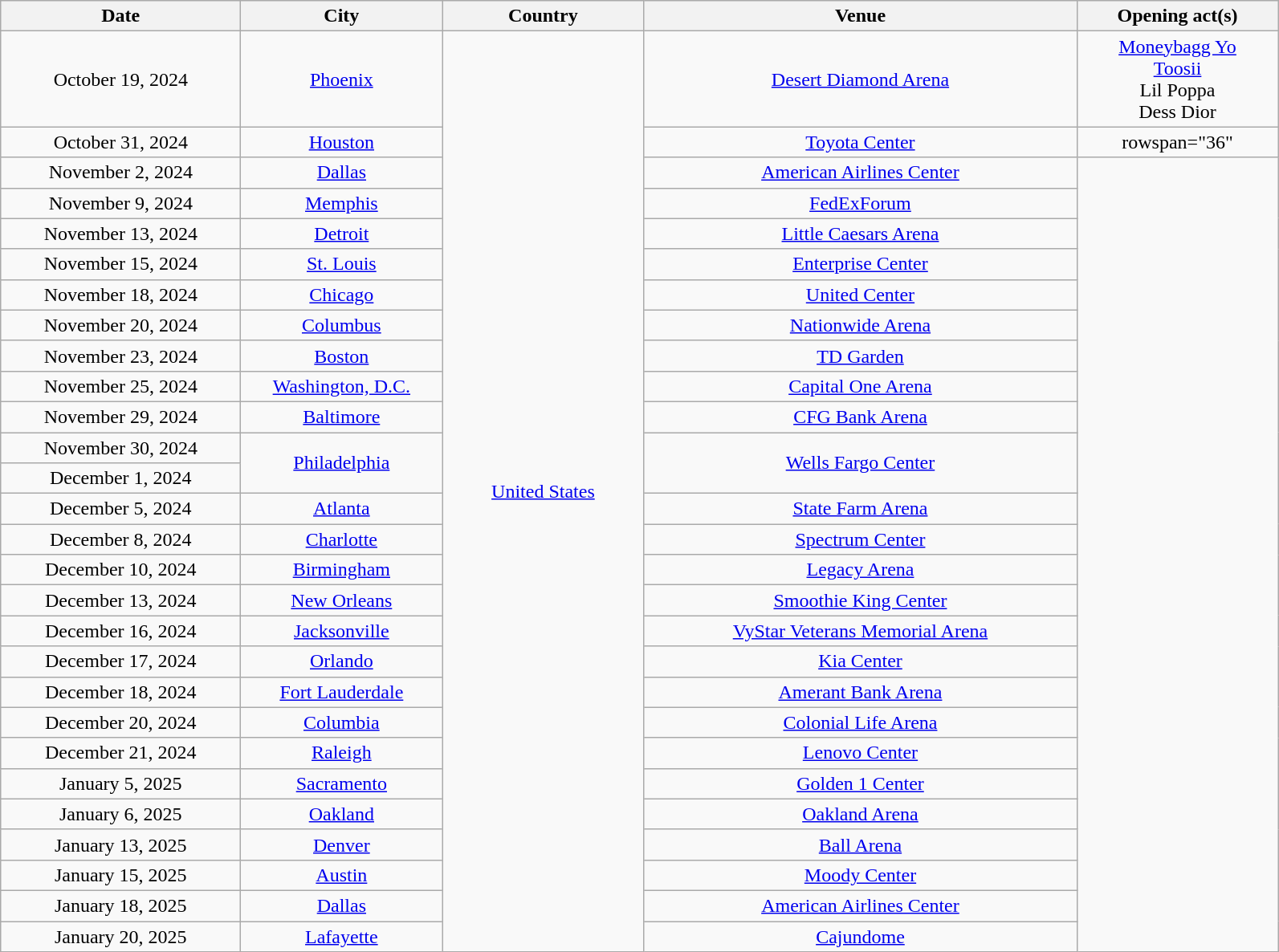<table class="wikitable" style="text-align:center;">
<tr>
<th scope="col" style="width:12em;">Date</th>
<th scope="col" style="width:10em;">City</th>
<th scope="col" style="width:10em;">Country</th>
<th scope="col" style="width:22em;">Venue</th>
<th scope="col" style="width:10em;">Opening act(s)</th>
</tr>
<tr>
<td>October 19, 2024</td>
<td><a href='#'>Phoenix</a></td>
<td rowspan="37"><a href='#'>United States</a></td>
<td><a href='#'>Desert Diamond Arena</a></td>
<td rowspan="1"><a href='#'>Moneybagg Yo</a><br><a href='#'>Toosii</a><br>Lil Poppa<br>Dess Dior</td>
</tr>
<tr>
<td>October 31, 2024</td>
<td><a href='#'>Houston</a></td>
<td><a href='#'>Toyota Center</a></td>
<td>rowspan="36" </td>
</tr>
<tr>
<td>November 2, 2024</td>
<td><a href='#'>Dallas</a></td>
<td><a href='#'>American Airlines Center</a></td>
</tr>
<tr>
<td>November 9, 2024</td>
<td><a href='#'>Memphis</a></td>
<td><a href='#'>FedExForum</a></td>
</tr>
<tr>
<td>November 13, 2024</td>
<td><a href='#'>Detroit</a></td>
<td><a href='#'>Little Caesars Arena</a></td>
</tr>
<tr>
<td>November 15, 2024</td>
<td><a href='#'>St. Louis</a></td>
<td><a href='#'>Enterprise Center</a></td>
</tr>
<tr>
<td>November 18, 2024</td>
<td><a href='#'>Chicago</a></td>
<td><a href='#'>United Center</a></td>
</tr>
<tr>
<td>November 20, 2024</td>
<td><a href='#'>Columbus</a></td>
<td><a href='#'>Nationwide Arena</a></td>
</tr>
<tr>
<td>November 23, 2024</td>
<td><a href='#'>Boston</a></td>
<td><a href='#'>TD Garden</a></td>
</tr>
<tr>
<td>November 25, 2024</td>
<td><a href='#'>Washington, D.C.</a></td>
<td><a href='#'>Capital One Arena</a></td>
</tr>
<tr>
<td>November 29, 2024</td>
<td><a href='#'>Baltimore</a></td>
<td><a href='#'>CFG Bank Arena</a></td>
</tr>
<tr>
<td>November 30, 2024</td>
<td rowspan="2"><a href='#'>Philadelphia</a></td>
<td rowspan="2"><a href='#'>Wells Fargo Center</a></td>
</tr>
<tr>
<td>December 1, 2024</td>
</tr>
<tr>
<td>December 5, 2024</td>
<td><a href='#'>Atlanta</a></td>
<td><a href='#'>State Farm Arena</a></td>
</tr>
<tr>
<td>December 8, 2024</td>
<td><a href='#'>Charlotte</a></td>
<td><a href='#'>Spectrum Center</a></td>
</tr>
<tr>
<td>December 10, 2024</td>
<td><a href='#'>Birmingham</a></td>
<td><a href='#'>Legacy Arena</a></td>
</tr>
<tr>
<td>December 13, 2024</td>
<td><a href='#'>New Orleans</a></td>
<td><a href='#'>Smoothie King Center</a></td>
</tr>
<tr>
<td>December 16, 2024</td>
<td><a href='#'>Jacksonville</a></td>
<td><a href='#'>VyStar Veterans Memorial Arena</a></td>
</tr>
<tr>
<td>December 17, 2024</td>
<td><a href='#'>Orlando</a></td>
<td><a href='#'>Kia Center</a></td>
</tr>
<tr>
<td>December 18, 2024</td>
<td><a href='#'>Fort Lauderdale</a></td>
<td><a href='#'>Amerant Bank Arena</a></td>
</tr>
<tr>
<td>December 20, 2024</td>
<td><a href='#'>Columbia</a></td>
<td><a href='#'>Colonial Life Arena</a></td>
</tr>
<tr>
<td>December 21, 2024</td>
<td><a href='#'>Raleigh</a></td>
<td><a href='#'>Lenovo Center</a></td>
</tr>
<tr>
<td>January 5, 2025</td>
<td><a href='#'>Sacramento</a></td>
<td><a href='#'>Golden 1 Center</a></td>
</tr>
<tr>
<td>January 6, 2025</td>
<td><a href='#'>Oakland</a></td>
<td><a href='#'>Oakland Arena</a></td>
</tr>
<tr>
<td>January 13, 2025</td>
<td><a href='#'>Denver</a></td>
<td><a href='#'>Ball Arena</a></td>
</tr>
<tr>
<td>January 15, 2025</td>
<td><a href='#'>Austin</a></td>
<td><a href='#'>Moody Center</a></td>
</tr>
<tr>
<td>January 18, 2025</td>
<td><a href='#'>Dallas</a></td>
<td><a href='#'>American Airlines Center</a></td>
</tr>
<tr>
<td>January 20, 2025</td>
<td><a href='#'>Lafayette</a></td>
<td><a href='#'>Cajundome</a></td>
</tr>
</table>
